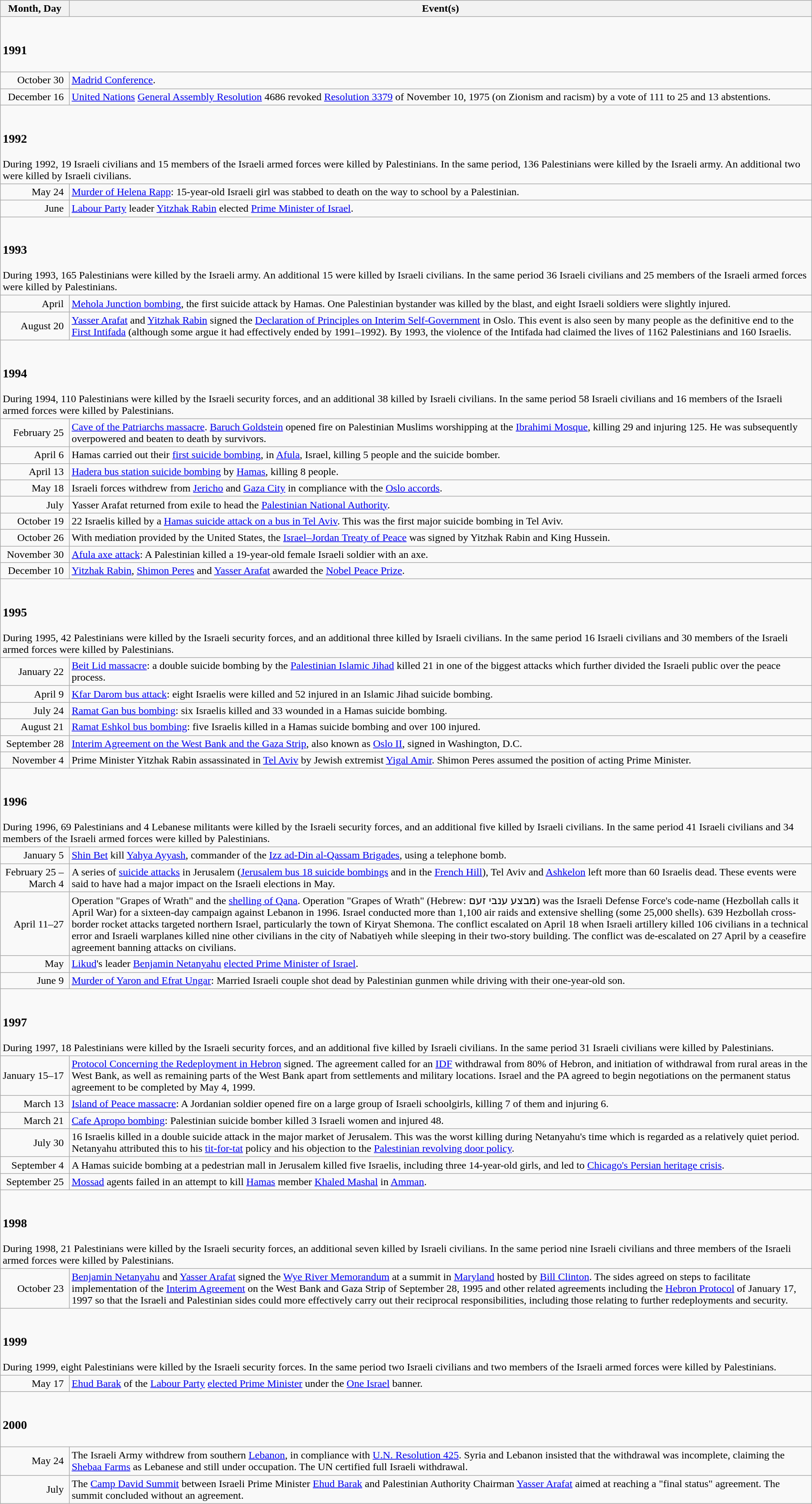<table class="wikitable">
<tr>
<th>Month, Day</th>
<th>Event(s)</th>
</tr>
<tr>
<td colspan="2"><br><h3>1991</h3></td>
</tr>
<tr>
<td style="white-space:nowrap;text-align:right;padding-right:0.5em;">October 30</td>
<td><a href='#'>Madrid Conference</a>.</td>
</tr>
<tr>
<td style="white-space:nowrap;text-align:right;padding-right:0.5em;">December 16</td>
<td><a href='#'>United Nations</a> <a href='#'>General Assembly Resolution</a> 4686 revoked <a href='#'>Resolution 3379</a> of November 10, 1975 (on Zionism and racism) by a vote of 111 to 25 and 13 abstentions.</td>
</tr>
<tr>
<td colspan="2"><br><h3>1992</h3>During 1992, 19 Israeli civilians and 15 members of the Israeli armed forces were killed by Palestinians. In the same period, 136 Palestinians were killed by the Israeli army. An additional two were killed by Israeli civilians.</td>
</tr>
<tr>
<td style="white-space:nowrap;text-align:right;padding-right:0.5em;">May 24</td>
<td><a href='#'>Murder of Helena Rapp</a>: 15-year-old Israeli girl was stabbed to death on the way to school by a Palestinian.</td>
</tr>
<tr>
<td style="white-space:nowrap;text-align:right;padding-right:0.5em;">June</td>
<td><a href='#'>Labour Party</a> leader <a href='#'>Yitzhak Rabin</a> elected <a href='#'>Prime Minister of Israel</a>.</td>
</tr>
<tr>
<td colspan="2"><br><h3>1993</h3>During 1993, 165 Palestinians were killed by the Israeli army. An additional 15 were killed by Israeli civilians. In the same period 36 Israeli civilians and 25 members of the Israeli armed forces were killed by Palestinians.</td>
</tr>
<tr>
<td style="white-space:nowrap;text-align:right;padding-right:0.5em;">April</td>
<td><a href='#'>Mehola Junction bombing</a>, the first suicide attack by Hamas. One Palestinian bystander was killed by the blast, and eight Israeli soldiers were slightly injured.</td>
</tr>
<tr>
<td style="white-space:nowrap;text-align:right;padding-right:0.5em;">August 20</td>
<td><a href='#'>Yasser Arafat</a> and <a href='#'>Yitzhak Rabin</a> signed the <a href='#'>Declaration of Principles on Interim Self-Government</a> in Oslo. This event is also seen by many people as the definitive end to the <a href='#'>First Intifada</a> (although some argue it had effectively ended by 1991–1992). By 1993, the violence of the Intifada had claimed the lives of 1162 Palestinians and 160 Israelis.</td>
</tr>
<tr>
<td colspan="2"><br><h3>1994</h3>During 1994, 110 Palestinians were killed by the Israeli security forces, and an additional 38 killed by Israeli civilians. In the same period 58 Israeli civilians and 16 members of the Israeli armed forces were killed by Palestinians.</td>
</tr>
<tr>
<td style="white-space:nowrap;text-align:right;padding-right:0.5em;">February 25</td>
<td><a href='#'>Cave of the Patriarchs massacre</a>. <a href='#'>Baruch Goldstein</a> opened fire on Palestinian Muslims worshipping at the <a href='#'>Ibrahimi Mosque</a>, killing 29 and injuring 125. He was subsequently overpowered and beaten to death by survivors.</td>
</tr>
<tr>
<td style="white-space:nowrap;text-align:right;padding-right:0.5em;">April 6</td>
<td>Hamas carried out their <a href='#'>first suicide bombing</a>, in <a href='#'>Afula</a>, Israel, killing 5 people and the suicide bomber.</td>
</tr>
<tr>
<td style="white-space:nowrap;text-align:right;padding-right:0.5em;">April 13</td>
<td><a href='#'>Hadera bus station suicide bombing</a> by <a href='#'>Hamas</a>, killing 8 people.</td>
</tr>
<tr>
<td style="white-space:nowrap;text-align:right;padding-right:0.5em;">May 18</td>
<td>Israeli forces withdrew from <a href='#'>Jericho</a> and <a href='#'>Gaza City</a> in compliance with the <a href='#'>Oslo accords</a>.</td>
</tr>
<tr>
<td style="white-space:nowrap;text-align:right;padding-right:0.5em;">July</td>
<td>Yasser Arafat returned from exile to head the <a href='#'>Palestinian National Authority</a>.</td>
</tr>
<tr>
<td style="white-space:nowrap;text-align:right;padding-right:0.5em;">October 19</td>
<td>22 Israelis killed by a <a href='#'>Hamas suicide attack on a bus in Tel Aviv</a>. This was the first major suicide bombing in Tel Aviv.</td>
</tr>
<tr>
<td style="white-space:nowrap;text-align:right;padding-right:0.5em;">October 26</td>
<td>With mediation provided by the United States, the <a href='#'>Israel–Jordan Treaty of Peace</a> was signed by Yitzhak Rabin and King Hussein.</td>
</tr>
<tr>
<td style="white-space:nowrap;text-align:right;padding-right:0.5em;">November 30</td>
<td><a href='#'>Afula axe attack</a>: A Palestinian killed a 19-year-old female Israeli soldier with an axe.</td>
</tr>
<tr>
<td style="white-space:nowrap;text-align:right;padding-right:0.5em;">December 10</td>
<td><a href='#'>Yitzhak Rabin</a>, <a href='#'>Shimon Peres</a> and <a href='#'>Yasser Arafat</a> awarded the <a href='#'>Nobel Peace Prize</a>.</td>
</tr>
<tr>
<td colspan="2"><br><h3>1995</h3>During 1995, 42 Palestinians were killed by the Israeli security forces, and an additional three killed by Israeli civilians. In the same period 16 Israeli civilians and 30 members of the Israeli armed forces were killed by Palestinians.</td>
</tr>
<tr>
<td style="white-space:nowrap;text-align:right;padding-right:0.5em;">January 22</td>
<td><a href='#'>Beit Lid massacre</a>: a double suicide bombing by the <a href='#'>Palestinian Islamic Jihad</a> killed 21 in one of the biggest attacks which further divided the Israeli public over the peace process.</td>
</tr>
<tr>
<td style="white-space:nowrap;text-align:right;padding-right:0.5em;">April 9</td>
<td><a href='#'>Kfar Darom bus attack</a>: eight Israelis were killed and 52 injured in an Islamic Jihad suicide bombing.</td>
</tr>
<tr>
<td style="white-space:nowrap;text-align:right;padding-right:0.5em;">July 24</td>
<td><a href='#'>Ramat Gan bus bombing</a>: six Israelis killed and 33 wounded in a Hamas suicide bombing.</td>
</tr>
<tr>
<td style="white-space:nowrap;text-align:right;padding-right:0.5em;">August 21</td>
<td><a href='#'>Ramat Eshkol bus bombing</a>: five Israelis killed in a Hamas suicide bombing and over 100 injured.</td>
</tr>
<tr>
<td style="white-space:nowrap;text-align:right;padding-right:0.5em;">September 28</td>
<td><a href='#'>Interim Agreement on the West Bank and the Gaza Strip</a>, also known as <a href='#'>Oslo II</a>, signed in Washington, D.C.</td>
</tr>
<tr>
<td style="white-space:nowrap;text-align:right;padding-right:0.5em;">November 4</td>
<td>Prime Minister Yitzhak Rabin assassinated in <a href='#'>Tel Aviv</a> by Jewish extremist <a href='#'>Yigal Amir</a>. Shimon Peres assumed the position of acting Prime Minister.</td>
</tr>
<tr>
<td colspan="2"><br><h3>1996</h3>During 1996, 69 Palestinians and 4 Lebanese militants were killed by the Israeli security forces, and an additional five killed by Israeli civilians. In the same period 41 Israeli civilians and 34 members of the Israeli armed forces were killed by Palestinians.</td>
</tr>
<tr>
<td style="white-space:nowrap;text-align:right;padding-right:0.5em;">January 5</td>
<td><a href='#'>Shin Bet</a> kill <a href='#'>Yahya Ayyash</a>, commander of the <a href='#'>Izz ad-Din al-Qassam Brigades</a>, using a telephone bomb.</td>
</tr>
<tr>
<td style="white-space:nowrap;text-align:right;padding-right:0.5em;">February 25 –<br>March 4</td>
<td>A series of <a href='#'>suicide attacks</a> in Jerusalem (<a href='#'>Jerusalem bus 18 suicide bombings</a> and in the <a href='#'>French Hill</a>), Tel Aviv and <a href='#'>Ashkelon</a> left more than 60 Israelis dead. These events were said to have had a major impact on the Israeli elections in May.</td>
</tr>
<tr>
<td style="white-space:nowrap;text-align:right;padding-right:0.5em;">April 11–27</td>
<td>Operation "Grapes of Wrath" and the <a href='#'>shelling of Qana</a>. Operation "Grapes of Wrath" (Hebrew: מבצע ענבי זעם) was the Israeli Defense Force's code-name (Hezbollah calls it April War) for a sixteen-day campaign against Lebanon in 1996. Israel conducted more than 1,100 air raids and extensive shelling (some 25,000 shells). 639 Hezbollah cross-border rocket attacks targeted northern Israel, particularly the town of Kiryat Shemona. The conflict escalated on April 18 when Israeli artillery killed 106 civilians in a technical error and Israeli warplanes killed nine other civilians in the city of Nabatiyeh while sleeping in their two-story building. The conflict was de-escalated on 27 April by a ceasefire agreement banning attacks on civilians.</td>
</tr>
<tr>
<td style="white-space:nowrap;text-align:right;padding-right:0.5em;">May</td>
<td><a href='#'>Likud</a>'s leader <a href='#'>Benjamin Netanyahu</a> <a href='#'>elected Prime Minister of Israel</a>.</td>
</tr>
<tr>
<td style="white-space:nowrap;text-align:right;padding-right:0.5em;">June 9</td>
<td><a href='#'>Murder of Yaron and Efrat Ungar</a>: Married Israeli couple shot dead by Palestinian gunmen while driving with their one-year-old son.</td>
</tr>
<tr>
<td colspan="2"><br><h3>1997</h3>During 1997, 18 Palestinians were killed by the Israeli security forces, and an additional five killed by Israeli civilians. In the same period 31 Israeli civilians were killed by Palestinians.</td>
</tr>
<tr>
<td style="white-space:nowrap;text-align:right;padding-right:0.5em;">January 15–17</td>
<td><a href='#'>Protocol Concerning the Redeployment in Hebron</a> signed. The agreement called for an <a href='#'>IDF</a> withdrawal from 80% of Hebron, and initiation of withdrawal from rural areas in the West Bank, as well as remaining parts of the West Bank apart from settlements and military locations. Israel and the PA agreed to begin negotiations on the permanent status agreement to be completed by May 4, 1999.</td>
</tr>
<tr>
<td style="white-space:nowrap;text-align:right;padding-right:0.5em;">March 13</td>
<td><a href='#'>Island of Peace massacre</a>: A Jordanian soldier opened fire on a large group of Israeli schoolgirls, killing 7 of them and injuring 6.</td>
</tr>
<tr>
<td style="white-space:nowrap;text-align:right;padding-right:0.5em;">March 21</td>
<td><a href='#'>Cafe Apropo bombing</a>: Palestinian suicide bomber killed 3 Israeli women and injured 48.</td>
</tr>
<tr>
<td style="white-space:nowrap;text-align:right;padding-right:0.5em;">July 30</td>
<td>16 Israelis killed in a double suicide attack in the major market of Jerusalem. This was the worst killing during Netanyahu's time which is regarded as a relatively quiet period. Netanyahu attributed this to his <a href='#'>tit-for-tat</a> policy and his objection to the <a href='#'>Palestinian revolving door policy</a>.</td>
</tr>
<tr>
<td style="white-space:nowrap;text-align:right;padding-right:0.5em;">September 4</td>
<td>A Hamas suicide bombing at a pedestrian mall in Jerusalem killed five Israelis, including three 14-year-old girls, and led to <a href='#'>Chicago's Persian heritage crisis</a>.</td>
</tr>
<tr>
<td style="white-space:nowrap;text-align:right;padding-right:0.5em;">September 25</td>
<td><a href='#'>Mossad</a> agents failed in an attempt to kill <a href='#'>Hamas</a> member <a href='#'>Khaled Mashal</a> in <a href='#'>Amman</a>.</td>
</tr>
<tr>
<td colspan="2"><br><h3>1998</h3>During 1998, 21 Palestinians were killed by the Israeli security forces, an additional seven killed by Israeli civilians. In the same period nine Israeli civilians and three members of the Israeli armed forces were killed by Palestinians.</td>
</tr>
<tr>
<td style="white-space:nowrap;text-align:right;padding-right:0.5em;">October 23</td>
<td><a href='#'>Benjamin Netanyahu</a> and <a href='#'>Yasser Arafat</a> signed the <a href='#'>Wye River Memorandum</a> at a summit in <a href='#'>Maryland</a> hosted by <a href='#'>Bill Clinton</a>. The sides agreed on steps to facilitate implementation of the <a href='#'>Interim Agreement</a> on the West Bank and Gaza Strip of September 28, 1995 and other related agreements including the <a href='#'>Hebron Protocol</a> of January 17, 1997 so that the Israeli and Palestinian sides could more effectively carry out their reciprocal responsibilities, including those relating to further redeployments and security.</td>
</tr>
<tr>
<td colspan="2"><br><h3>1999</h3>During 1999, eight Palestinians were killed by the Israeli security forces. In the same period two Israeli civilians and two members of the Israeli armed forces were killed by Palestinians.</td>
</tr>
<tr>
<td style="white-space:nowrap;text-align:right;padding-right:0.5em;">May 17</td>
<td><a href='#'>Ehud Barak</a> of the <a href='#'>Labour Party</a> <a href='#'>elected Prime Minister</a> under the <a href='#'>One Israel</a> banner.</td>
</tr>
<tr>
<td colspan="2"><br><h3>2000</h3></td>
</tr>
<tr>
<td style="white-space:nowrap;text-align:right;padding-right:0.5em;">May 24</td>
<td>The Israeli Army withdrew from southern <a href='#'>Lebanon</a>, in compliance with <a href='#'>U.N. Resolution 425</a>. Syria and Lebanon insisted that the withdrawal was incomplete, claiming the <a href='#'>Shebaa Farms</a> as Lebanese and still under occupation. The UN certified full Israeli withdrawal.</td>
</tr>
<tr>
<td style="white-space:nowrap;text-align:right;padding-right:0.5em;">July</td>
<td>The <a href='#'>Camp David Summit</a> between Israeli Prime Minister <a href='#'>Ehud Barak</a> and Palestinian Authority Chairman <a href='#'>Yasser Arafat</a> aimed at reaching a "final status" agreement. The summit concluded without an agreement.</td>
</tr>
</table>
